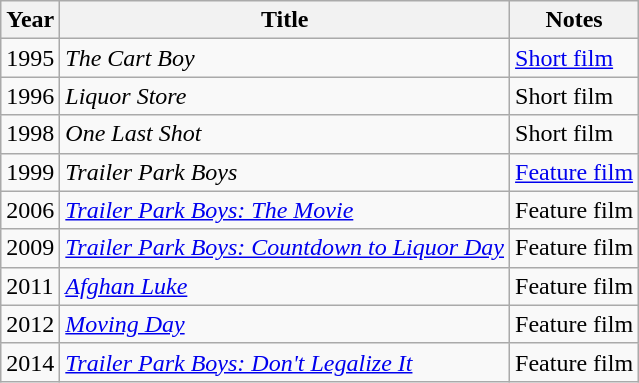<table class="wikitable">
<tr>
<th>Year</th>
<th>Title</th>
<th>Notes</th>
</tr>
<tr>
<td>1995</td>
<td><em>The Cart Boy</em></td>
<td><a href='#'>Short film</a></td>
</tr>
<tr>
<td>1996</td>
<td><em>Liquor Store</em></td>
<td>Short film</td>
</tr>
<tr>
<td>1998</td>
<td><em>One Last Shot</em></td>
<td>Short film</td>
</tr>
<tr>
<td>1999</td>
<td><em>Trailer Park Boys</em></td>
<td><a href='#'>Feature film</a></td>
</tr>
<tr>
<td>2006</td>
<td><em><a href='#'>Trailer Park Boys: The Movie</a></em></td>
<td>Feature film</td>
</tr>
<tr>
<td>2009</td>
<td><em><a href='#'>Trailer Park Boys: Countdown to Liquor Day</a></em></td>
<td>Feature film</td>
</tr>
<tr>
<td>2011</td>
<td><em><a href='#'>Afghan Luke</a></em></td>
<td>Feature film</td>
</tr>
<tr>
<td>2012</td>
<td><em><a href='#'>Moving Day</a></em></td>
<td>Feature film</td>
</tr>
<tr>
<td>2014</td>
<td><em><a href='#'>Trailer Park Boys: Don't Legalize It</a></em></td>
<td>Feature film</td>
</tr>
</table>
